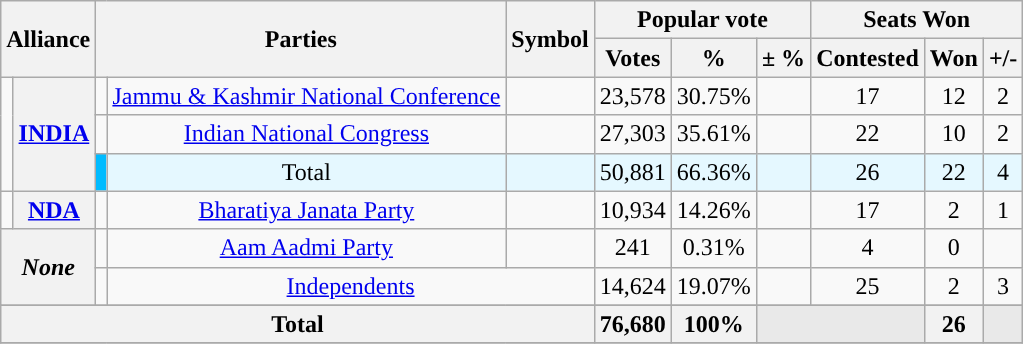<table class="wikitable" style="text-align:center">
<tr>
<th colspan="2" rowspan="2">Alliance</th>
<th colspan="2" rowspan="2">Parties</th>
<th rowspan="2">Symbol</th>
<th colspan="3">Popular vote</th>
<th colspan="3">Seats Won</th>
</tr>
<tr>
<th>Votes</th>
<th>%</th>
<th>± %</th>
<th>Contested</th>
<th>Won</th>
<th>+/-</th>
</tr>
<tr>
<td rowspan="3"></td>
<th rowspan="3"><a href='#'>INDIA</a></th>
<td bgcolor=></td>
<td><a href='#'>Jammu & Kashmir National Conference</a></td>
<td></td>
<td>23,578</td>
<td>30.75%</td>
<td></td>
<td>17</td>
<td>12</td>
<td>2</td>
</tr>
<tr>
<td></td>
<td><a href='#'>Indian National Congress</a></td>
<td></td>
<td>27,303</td>
<td>35.61%</td>
<td></td>
<td>22</td>
<td>10</td>
<td>2</td>
</tr>
<tr>
<td style="background:#00bbff"></td>
<td style="background:#e5f8ff">Total</td>
<td style="background:#e5f8ff"></td>
<td style="background:#e5f8ff">50,881</td>
<td style="background:#e5f8ff">66.36%</td>
<td style="background:#e5f8ff"></td>
<td style="background:#e5f8ff">26</td>
<td style="background:#e5f8ff">22</td>
<td style="background:#e5f8ff"> 4</td>
</tr>
<tr>
<td></td>
<th><a href='#'>NDA</a></th>
<td></td>
<td><a href='#'>Bharatiya Janata Party</a></td>
<td></td>
<td>10,934</td>
<td>14.26%</td>
<td></td>
<td>17</td>
<td>2</td>
<td>1</td>
</tr>
<tr>
<th colspan="2" rowspan="2"><em>None</em></th>
<td></td>
<td><a href='#'>Aam Aadmi Party</a></td>
<td></td>
<td>241</td>
<td>0.31%</td>
<td></td>
<td>4</td>
<td>0</td>
<td></td>
</tr>
<tr>
<td></td>
<td colspan="2"><a href='#'>Independents</a></td>
<td>14,624</td>
<td>19.07%</td>
<td></td>
<td>25</td>
<td>2</td>
<td>3</td>
</tr>
<tr>
</tr>
<tr style="font-weight:bold;">
<th align="centre" colspan="5">Total</th>
<th>76,680</th>
<th>100%</th>
<td Colspan=2 bgcolor="#E9E9E9"></td>
<th>26</th>
<td bgcolor="#E9E9E9"></td>
</tr>
<tr>
</tr>
</table>
